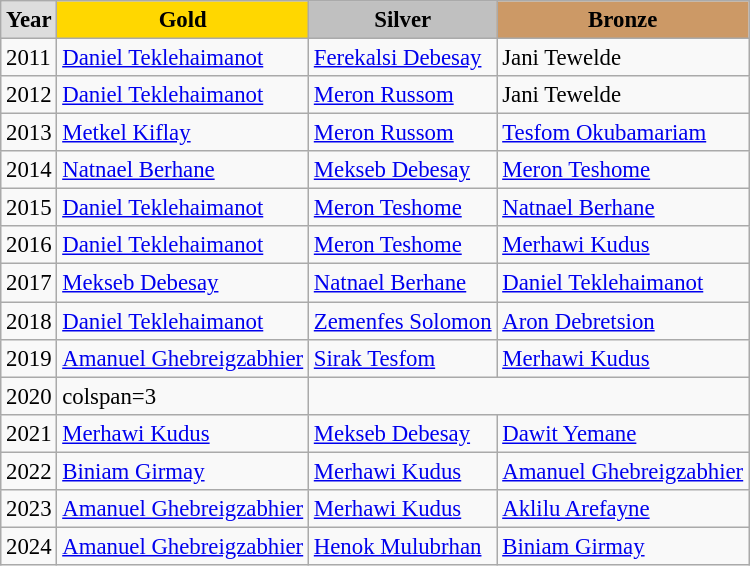<table class="wikitable sortable alternance" style="font-size:95%">
<tr>
<td style="background:#DDDDDD; font-weight:bold; text-align:center;">Year</td>
<td style="background:gold; font-weight:bold; text-align:center;">Gold</td>
<td style="background:silver; font-weight:bold; text-align:center;">Silver</td>
<td style="background:#cc9966; font-weight:bold; text-align:center;">Bronze</td>
</tr>
<tr>
<td>2011</td>
<td><a href='#'>Daniel Teklehaimanot</a></td>
<td><a href='#'>Ferekalsi Debesay</a></td>
<td>Jani Tewelde</td>
</tr>
<tr>
<td>2012</td>
<td><a href='#'>Daniel Teklehaimanot</a></td>
<td><a href='#'>Meron Russom</a></td>
<td>Jani Tewelde</td>
</tr>
<tr>
<td>2013</td>
<td><a href='#'>Metkel Kiflay</a></td>
<td><a href='#'>Meron Russom</a></td>
<td><a href='#'>Tesfom Okubamariam</a></td>
</tr>
<tr>
<td>2014</td>
<td><a href='#'>Natnael Berhane</a></td>
<td><a href='#'>Mekseb Debesay</a></td>
<td><a href='#'>Meron Teshome</a></td>
</tr>
<tr>
<td>2015</td>
<td><a href='#'>Daniel Teklehaimanot</a></td>
<td><a href='#'>Meron Teshome</a></td>
<td><a href='#'>Natnael Berhane</a></td>
</tr>
<tr>
<td>2016</td>
<td><a href='#'>Daniel Teklehaimanot</a></td>
<td><a href='#'>Meron Teshome</a></td>
<td><a href='#'>Merhawi Kudus</a></td>
</tr>
<tr>
<td>2017</td>
<td><a href='#'>Mekseb Debesay</a></td>
<td><a href='#'>Natnael Berhane</a></td>
<td><a href='#'>Daniel Teklehaimanot</a></td>
</tr>
<tr>
<td>2018</td>
<td><a href='#'>Daniel Teklehaimanot</a></td>
<td><a href='#'>Zemenfes Solomon</a></td>
<td><a href='#'>Aron Debretsion</a></td>
</tr>
<tr>
<td>2019</td>
<td><a href='#'>Amanuel Ghebreigzabhier</a></td>
<td><a href='#'>Sirak Tesfom</a></td>
<td><a href='#'>Merhawi Kudus</a></td>
</tr>
<tr>
<td>2020</td>
<td>colspan=3 </td>
</tr>
<tr>
<td>2021</td>
<td><a href='#'>Merhawi Kudus</a></td>
<td><a href='#'>Mekseb Debesay</a></td>
<td><a href='#'>Dawit Yemane</a></td>
</tr>
<tr>
<td>2022</td>
<td><a href='#'>Biniam Girmay</a></td>
<td><a href='#'>Merhawi Kudus</a></td>
<td><a href='#'>Amanuel Ghebreigzabhier</a></td>
</tr>
<tr>
<td>2023</td>
<td><a href='#'>Amanuel Ghebreigzabhier</a></td>
<td><a href='#'>Merhawi Kudus</a></td>
<td><a href='#'>Aklilu Arefayne</a></td>
</tr>
<tr>
<td>2024</td>
<td><a href='#'>Amanuel Ghebreigzabhier</a></td>
<td><a href='#'>Henok Mulubrhan</a></td>
<td><a href='#'>Biniam Girmay</a></td>
</tr>
</table>
